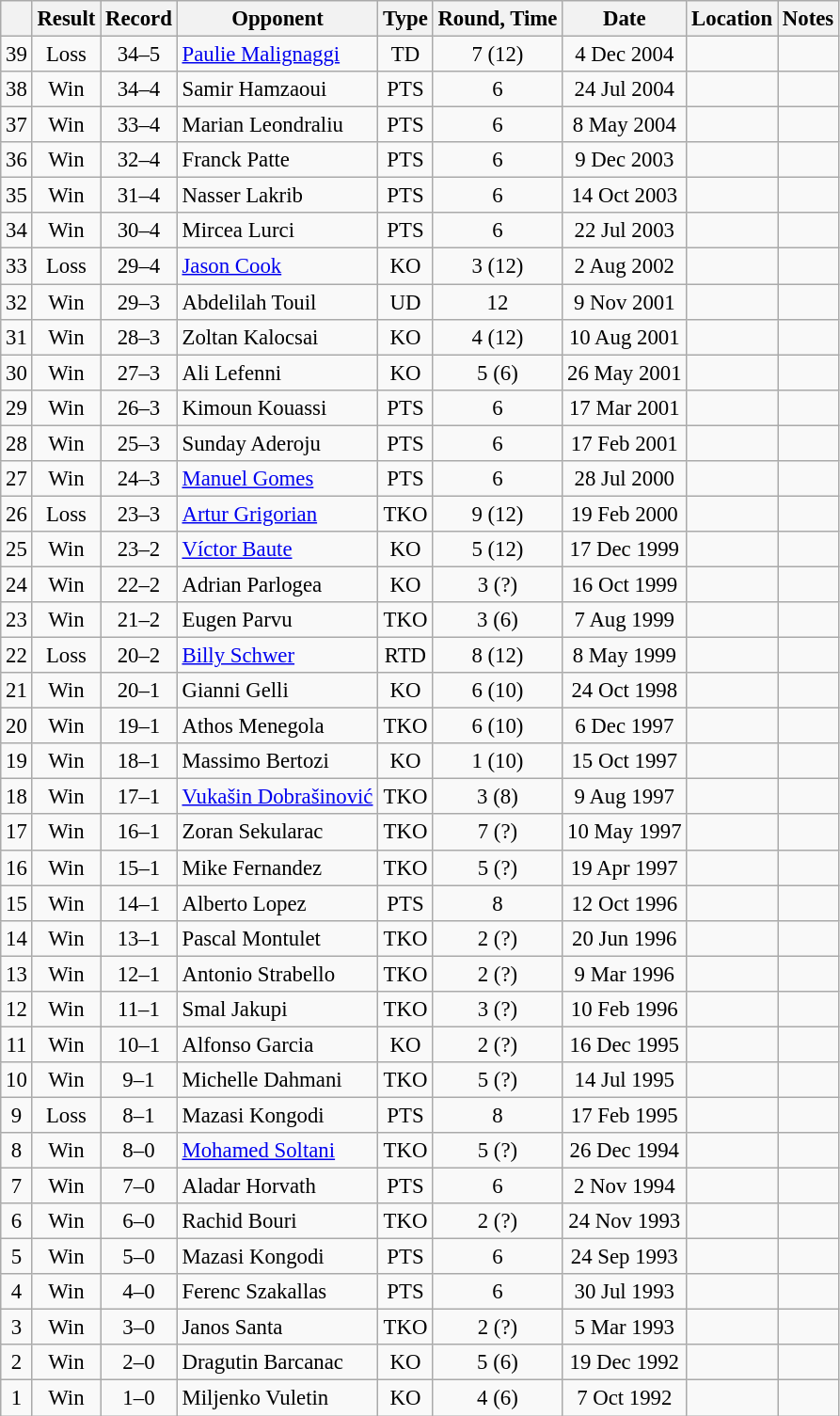<table class="wikitable" style="text-align:center; font-size:95%">
<tr>
<th></th>
<th>Result</th>
<th>Record</th>
<th>Opponent</th>
<th>Type</th>
<th>Round, Time</th>
<th>Date</th>
<th>Location</th>
<th>Notes</th>
</tr>
<tr>
<td>39</td>
<td>Loss</td>
<td>34–5</td>
<td align=left><a href='#'>Paulie Malignaggi</a></td>
<td>TD</td>
<td>7 (12)</td>
<td>4 Dec 2004</td>
<td align=left></td>
<td align=left></td>
</tr>
<tr>
<td>38</td>
<td>Win</td>
<td>34–4</td>
<td align=left>Samir Hamzaoui</td>
<td>PTS</td>
<td>6</td>
<td>24 Jul 2004</td>
<td align=left></td>
<td></td>
</tr>
<tr>
<td>37</td>
<td>Win</td>
<td>33–4</td>
<td align=left>Marian Leondraliu</td>
<td>PTS</td>
<td>6</td>
<td>8 May 2004</td>
<td align=left></td>
<td></td>
</tr>
<tr>
<td>36</td>
<td>Win</td>
<td>32–4</td>
<td align=left>Franck Patte</td>
<td>PTS</td>
<td>6</td>
<td>9 Dec 2003</td>
<td align=left></td>
<td></td>
</tr>
<tr>
<td>35</td>
<td>Win</td>
<td>31–4</td>
<td align=left>Nasser Lakrib</td>
<td>PTS</td>
<td>6</td>
<td>14 Oct 2003</td>
<td align=left></td>
<td></td>
</tr>
<tr>
<td>34</td>
<td>Win</td>
<td>30–4</td>
<td align=left>Mircea Lurci</td>
<td>PTS</td>
<td>6</td>
<td>22 Jul 2003</td>
<td align=left></td>
<td></td>
</tr>
<tr>
<td>33</td>
<td>Loss</td>
<td>29–4</td>
<td align=left><a href='#'>Jason Cook</a></td>
<td>KO</td>
<td>3 (12)</td>
<td>2 Aug 2002</td>
<td align=left></td>
<td align=left></td>
</tr>
<tr>
<td>32</td>
<td>Win</td>
<td>29–3</td>
<td align=left>Abdelilah Touil</td>
<td>UD</td>
<td>12</td>
<td>9 Nov 2001</td>
<td align=left></td>
<td align=left></td>
</tr>
<tr>
<td>31</td>
<td>Win</td>
<td>28–3</td>
<td align=left>Zoltan Kalocsai</td>
<td>KO</td>
<td>4 (12)</td>
<td>10 Aug 2001</td>
<td align=left></td>
<td align=left></td>
</tr>
<tr>
<td>30</td>
<td>Win</td>
<td>27–3</td>
<td align=left>Ali Lefenni</td>
<td>KO</td>
<td>5 (6)</td>
<td>26 May 2001</td>
<td align=left></td>
<td></td>
</tr>
<tr>
<td>29</td>
<td>Win</td>
<td>26–3</td>
<td align=left>Kimoun Kouassi</td>
<td>PTS</td>
<td>6</td>
<td>17 Mar 2001</td>
<td align=left></td>
<td></td>
</tr>
<tr>
<td>28</td>
<td>Win</td>
<td>25–3</td>
<td align=left>Sunday Aderoju</td>
<td>PTS</td>
<td>6</td>
<td>17 Feb 2001</td>
<td align=left></td>
<td></td>
</tr>
<tr>
<td>27</td>
<td>Win</td>
<td>24–3</td>
<td align=left><a href='#'>Manuel Gomes</a></td>
<td>PTS</td>
<td>6</td>
<td>28 Jul 2000</td>
<td align=left></td>
<td></td>
</tr>
<tr>
<td>26</td>
<td>Loss</td>
<td>23–3</td>
<td align=left><a href='#'>Artur Grigorian</a></td>
<td>TKO</td>
<td>9 (12) </td>
<td>19 Feb 2000</td>
<td align=left></td>
<td align=left></td>
</tr>
<tr>
<td>25</td>
<td>Win</td>
<td>23–2</td>
<td align=left><a href='#'>Víctor Baute</a></td>
<td>KO</td>
<td>5 (12)</td>
<td>17 Dec 1999</td>
<td align=left></td>
<td align=left></td>
</tr>
<tr>
<td>24</td>
<td>Win</td>
<td>22–2</td>
<td align=left>Adrian Parlogea</td>
<td>KO</td>
<td>3 (?)</td>
<td>16 Oct 1999</td>
<td align=left></td>
<td></td>
</tr>
<tr>
<td>23</td>
<td>Win</td>
<td>21–2</td>
<td align=left>Eugen Parvu</td>
<td>TKO</td>
<td>3 (6)</td>
<td>7 Aug 1999</td>
<td align=left></td>
<td></td>
</tr>
<tr>
<td>22</td>
<td>Loss</td>
<td>20–2</td>
<td align=left><a href='#'>Billy Schwer</a></td>
<td>RTD</td>
<td>8 (12) </td>
<td>8 May 1999</td>
<td align=left></td>
<td align=left></td>
</tr>
<tr>
<td>21</td>
<td>Win</td>
<td>20–1</td>
<td align=left>Gianni Gelli</td>
<td>KO</td>
<td>6 (10)</td>
<td>24 Oct 1998</td>
<td align=left></td>
<td align=left></td>
</tr>
<tr>
<td>20</td>
<td>Win</td>
<td>19–1</td>
<td align=left>Athos Menegola</td>
<td>TKO</td>
<td>6 (10)</td>
<td>6 Dec 1997</td>
<td align=left></td>
<td align=left></td>
</tr>
<tr>
<td>19</td>
<td>Win</td>
<td>18–1</td>
<td align=left>Massimo Bertozi</td>
<td>KO</td>
<td>1 (10)</td>
<td>15 Oct 1997</td>
<td align=left></td>
<td align=left></td>
</tr>
<tr>
<td>18</td>
<td>Win</td>
<td>17–1</td>
<td align=left><a href='#'>Vukašin Dobrašinović</a></td>
<td>TKO</td>
<td>3 (8)</td>
<td>9 Aug 1997</td>
<td align=left></td>
<td align=left></td>
</tr>
<tr>
<td>17</td>
<td>Win</td>
<td>16–1</td>
<td align=left>Zoran Sekularac</td>
<td>TKO</td>
<td>7 (?)</td>
<td>10 May 1997</td>
<td align=left></td>
<td></td>
</tr>
<tr>
<td>16</td>
<td>Win</td>
<td>15–1</td>
<td align=left>Mike Fernandez</td>
<td>TKO</td>
<td>5 (?)</td>
<td>19 Apr 1997</td>
<td align=left></td>
<td></td>
</tr>
<tr>
<td>15</td>
<td>Win</td>
<td>14–1</td>
<td align=left>Alberto Lopez</td>
<td>PTS</td>
<td>8</td>
<td>12 Oct 1996</td>
<td align=left></td>
<td></td>
</tr>
<tr>
<td>14</td>
<td>Win</td>
<td>13–1</td>
<td align=left>Pascal Montulet</td>
<td>TKO</td>
<td>2 (?)</td>
<td>20 Jun 1996</td>
<td align=left></td>
<td></td>
</tr>
<tr>
<td>13</td>
<td>Win</td>
<td>12–1</td>
<td align=left>Antonio Strabello</td>
<td>TKO</td>
<td>2 (?)</td>
<td>9 Mar 1996</td>
<td align=left></td>
<td></td>
</tr>
<tr>
<td>12</td>
<td>Win</td>
<td>11–1</td>
<td align=left>Smal Jakupi</td>
<td>TKO</td>
<td>3 (?) </td>
<td>10 Feb 1996</td>
<td align=left></td>
<td></td>
</tr>
<tr>
<td>11</td>
<td>Win</td>
<td>10–1</td>
<td align=left>Alfonso Garcia</td>
<td>KO</td>
<td>2 (?)</td>
<td>16 Dec 1995</td>
<td align=left></td>
<td></td>
</tr>
<tr>
<td>10</td>
<td>Win</td>
<td>9–1</td>
<td align=left>Michelle Dahmani</td>
<td>TKO</td>
<td>5 (?)</td>
<td>14 Jul 1995</td>
<td align=left></td>
<td></td>
</tr>
<tr>
<td>9</td>
<td>Loss</td>
<td>8–1</td>
<td align=left>Mazasi Kongodi</td>
<td>PTS</td>
<td>8</td>
<td>17 Feb 1995</td>
<td align=left></td>
<td></td>
</tr>
<tr>
<td>8</td>
<td>Win</td>
<td>8–0</td>
<td align=left><a href='#'>Mohamed Soltani</a></td>
<td>TKO</td>
<td>5 (?)</td>
<td>26 Dec 1994</td>
<td align=left></td>
<td></td>
</tr>
<tr>
<td>7</td>
<td>Win</td>
<td>7–0</td>
<td align=left>Aladar Horvath</td>
<td>PTS</td>
<td>6</td>
<td>2 Nov 1994</td>
<td align=left></td>
<td></td>
</tr>
<tr>
<td>6</td>
<td>Win</td>
<td>6–0</td>
<td align=left>Rachid Bouri</td>
<td>TKO</td>
<td>2 (?)</td>
<td>24 Nov 1993</td>
<td align=left></td>
<td></td>
</tr>
<tr>
<td>5</td>
<td>Win</td>
<td>5–0</td>
<td align=left>Mazasi Kongodi</td>
<td>PTS</td>
<td>6</td>
<td>24 Sep 1993</td>
<td align=left></td>
<td></td>
</tr>
<tr>
<td>4</td>
<td>Win</td>
<td>4–0</td>
<td align=left>Ferenc Szakallas</td>
<td>PTS</td>
<td>6</td>
<td>30 Jul 1993</td>
<td align=left></td>
<td></td>
</tr>
<tr>
<td>3</td>
<td>Win</td>
<td>3–0</td>
<td align=left>Janos Santa</td>
<td>TKO</td>
<td>2 (?)</td>
<td>5 Mar 1993</td>
<td align=left></td>
<td></td>
</tr>
<tr>
<td>2</td>
<td>Win</td>
<td>2–0</td>
<td align=left>Dragutin Barcanac</td>
<td>KO</td>
<td>5 (6)</td>
<td>19 Dec 1992</td>
<td align=left></td>
<td></td>
</tr>
<tr>
<td>1</td>
<td>Win</td>
<td>1–0</td>
<td align=left>Miljenko Vuletin</td>
<td>KO</td>
<td>4 (6)</td>
<td>7 Oct 1992</td>
<td align=left></td>
<td align=left></td>
</tr>
</table>
